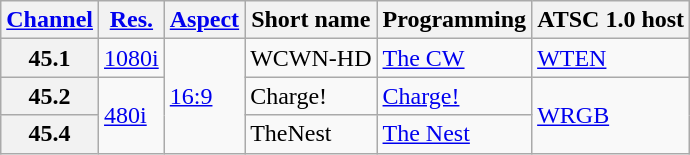<table class="wikitable">
<tr>
<th scope = "col"><a href='#'>Channel</a></th>
<th scope = "col"><a href='#'>Res.</a></th>
<th scope = "col"><a href='#'>Aspect</a></th>
<th scope = "col">Short name</th>
<th scope = "col">Programming</th>
<th scope = "col">ATSC 1.0 host</th>
</tr>
<tr>
<th scope = "row">45.1</th>
<td><a href='#'>1080i</a></td>
<td rowspan=3><a href='#'>16:9</a></td>
<td>WCWN-HD</td>
<td><a href='#'>The CW</a></td>
<td><a href='#'>WTEN</a></td>
</tr>
<tr>
<th scope = "row">45.2</th>
<td rowspan=2><a href='#'>480i</a></td>
<td>Charge!</td>
<td><a href='#'>Charge!</a></td>
<td rowspan=2><a href='#'>WRGB</a></td>
</tr>
<tr>
<th scope = "row">45.4</th>
<td>TheNest</td>
<td><a href='#'>The Nest</a></td>
</tr>
</table>
